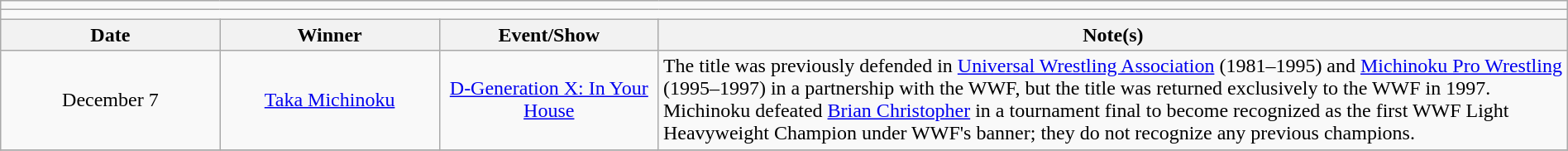<table class="wikitable" style="text-align:center; width:100%;">
<tr>
<td colspan="5"></td>
</tr>
<tr>
<td colspan="5"><strong></strong></td>
</tr>
<tr>
<th width=14%>Date</th>
<th width=14%>Winner</th>
<th width=14%>Event/Show</th>
<th width=58%>Note(s)</th>
</tr>
<tr>
<td>December 7</td>
<td><a href='#'>Taka Michinoku</a></td>
<td><a href='#'>D-Generation X: In Your House</a></td>
<td align=left>The title was previously defended in <a href='#'>Universal Wrestling Association</a> (1981–1995) and <a href='#'>Michinoku Pro Wrestling</a> (1995–1997) in a partnership with the WWF, but the title was returned exclusively to the WWF in 1997. Michinoku defeated <a href='#'>Brian Christopher</a> in a tournament final to become recognized as the first WWF Light Heavyweight Champion under WWF's banner; they do not recognize any previous champions.</td>
</tr>
<tr>
</tr>
</table>
